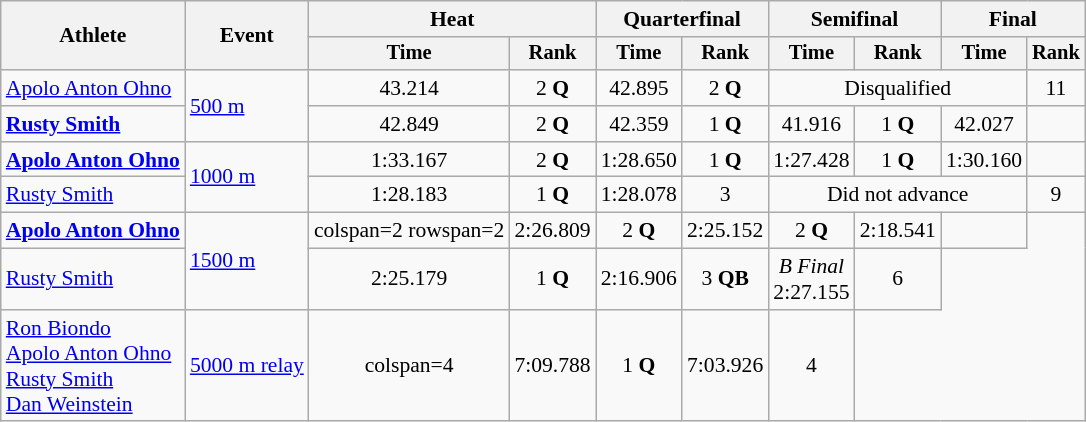<table class=wikitable style=font-size:90%;text-align:center>
<tr>
<th rowspan=2>Athlete</th>
<th rowspan=2>Event</th>
<th colspan=2>Heat</th>
<th colspan=2>Quarterfinal</th>
<th colspan=2>Semifinal</th>
<th colspan=2>Final</th>
</tr>
<tr style=font-size:95%>
<th>Time</th>
<th>Rank</th>
<th>Time</th>
<th>Rank</th>
<th>Time</th>
<th>Rank</th>
<th>Time</th>
<th>Rank</th>
</tr>
<tr>
<td align=left><a href='#'>Apolo Anton Ohno</a></td>
<td align=left rowspan=2><a href='#'>500 m</a></td>
<td>43.214</td>
<td>2 <strong>Q</strong></td>
<td>42.895</td>
<td>2 <strong>Q</strong></td>
<td colspan=3>Disqualified</td>
<td>11</td>
</tr>
<tr>
<td align=left><strong><a href='#'>Rusty Smith</a></strong></td>
<td>42.849</td>
<td>2 <strong>Q</strong></td>
<td>42.359</td>
<td>1 <strong>Q</strong></td>
<td>41.916</td>
<td>1 <strong>Q</strong></td>
<td>42.027</td>
<td></td>
</tr>
<tr>
<td align=left><strong><a href='#'>Apolo Anton Ohno</a></strong></td>
<td align=left rowspan=2><a href='#'>1000 m</a></td>
<td>1:33.167</td>
<td>2 <strong>Q</strong></td>
<td>1:28.650</td>
<td>1 <strong>Q</strong></td>
<td>1:27.428</td>
<td>1 <strong>Q</strong></td>
<td>1:30.160</td>
<td></td>
</tr>
<tr>
<td align=left><a href='#'>Rusty Smith</a></td>
<td>1:28.183 </td>
<td>1 <strong>Q</strong></td>
<td>1:28.078</td>
<td>3</td>
<td colspan=3>Did not advance</td>
<td>9</td>
</tr>
<tr>
<td align=left><strong><a href='#'>Apolo Anton Ohno</a></strong></td>
<td align=left rowspan=2><a href='#'>1500 m</a></td>
<td>colspan=2 rowspan=2 </td>
<td>2:26.809</td>
<td>2 <strong>Q</strong></td>
<td>2:25.152</td>
<td>2 <strong>Q</strong></td>
<td>2:18.541</td>
<td></td>
</tr>
<tr>
<td align=left><a href='#'>Rusty Smith</a></td>
<td>2:25.179</td>
<td>1 <strong>Q</strong></td>
<td>2:16.906</td>
<td>3 <strong>QB</strong></td>
<td><em>B Final</em><br>2:27.155</td>
<td>6</td>
</tr>
<tr>
<td align=left><a href='#'>Ron Biondo</a><br><a href='#'>Apolo Anton Ohno</a><br><a href='#'>Rusty Smith</a><br><a href='#'>Dan Weinstein</a></td>
<td align=left><a href='#'>5000 m relay</a></td>
<td>colspan=4 </td>
<td>7:09.788</td>
<td>1 <strong>Q</strong></td>
<td>7:03.926</td>
<td>4</td>
</tr>
</table>
